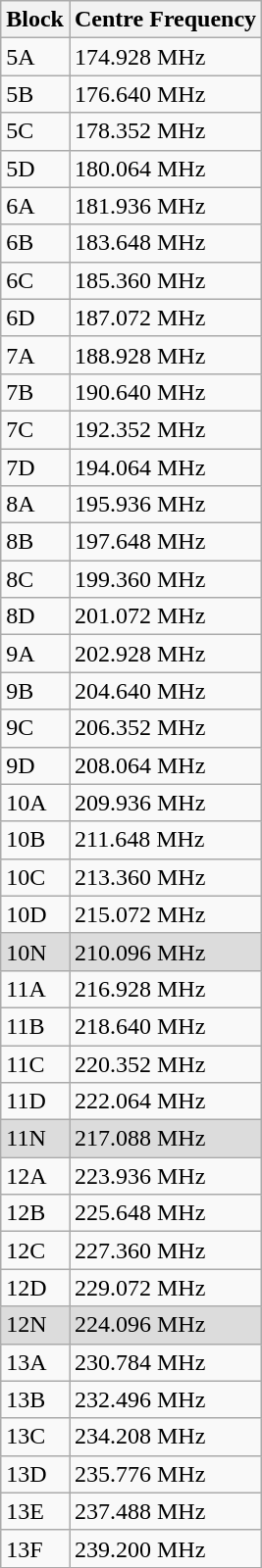<table class="wikitable sortable static-row-numbers">
<tr>
<th>Block</th>
<th>Centre Frequency</th>
</tr>
<tr>
<td>5A</td>
<td>174.928 MHz</td>
</tr>
<tr>
<td>5B</td>
<td>176.640 MHz</td>
</tr>
<tr>
<td>5C</td>
<td>178.352 MHz</td>
</tr>
<tr>
<td>5D</td>
<td>180.064 MHz</td>
</tr>
<tr>
<td>6A</td>
<td>181.936 MHz</td>
</tr>
<tr>
<td>6B</td>
<td>183.648 MHz</td>
</tr>
<tr>
<td>6C</td>
<td>185.360 MHz</td>
</tr>
<tr>
<td>6D</td>
<td>187.072 MHz</td>
</tr>
<tr>
<td>7A</td>
<td>188.928 MHz</td>
</tr>
<tr>
<td>7B</td>
<td>190.640 MHz</td>
</tr>
<tr>
<td>7C</td>
<td>192.352 MHz</td>
</tr>
<tr>
<td>7D</td>
<td>194.064 MHz</td>
</tr>
<tr>
<td>8A</td>
<td>195.936 MHz</td>
</tr>
<tr>
<td>8B</td>
<td>197.648 MHz</td>
</tr>
<tr>
<td>8C</td>
<td>199.360 MHz</td>
</tr>
<tr>
<td>8D</td>
<td>201.072 MHz</td>
</tr>
<tr>
<td>9A</td>
<td>202.928 MHz</td>
</tr>
<tr>
<td>9B</td>
<td>204.640 MHz</td>
</tr>
<tr>
<td>9C</td>
<td>206.352 MHz</td>
</tr>
<tr>
<td>9D</td>
<td>208.064 MHz</td>
</tr>
<tr>
<td>10A</td>
<td>209.936 MHz</td>
</tr>
<tr>
<td>10B</td>
<td>211.648 MHz</td>
</tr>
<tr>
<td>10C</td>
<td>213.360 MHz</td>
</tr>
<tr>
<td>10D</td>
<td>215.072 MHz</td>
</tr>
<tr style="background-color:rgb(220,220,220)">
<td>10N</td>
<td>210.096 MHz</td>
</tr>
<tr>
<td>11A</td>
<td>216.928 MHz</td>
</tr>
<tr>
<td>11B</td>
<td>218.640 MHz</td>
</tr>
<tr>
<td>11C</td>
<td>220.352 MHz</td>
</tr>
<tr>
<td>11D</td>
<td>222.064 MHz</td>
</tr>
<tr style="background-color:rgb(220,220,220)">
<td>11N</td>
<td>217.088 MHz</td>
</tr>
<tr>
<td>12A</td>
<td>223.936 MHz</td>
</tr>
<tr>
<td>12B</td>
<td>225.648 MHz</td>
</tr>
<tr>
<td>12C</td>
<td>227.360 MHz</td>
</tr>
<tr>
<td>12D</td>
<td>229.072 MHz</td>
</tr>
<tr style="background-color:rgb(220,220,220)">
<td>12N</td>
<td>224.096 MHz</td>
</tr>
<tr>
<td>13A</td>
<td>230.784 MHz</td>
</tr>
<tr>
<td>13B</td>
<td>232.496 MHz</td>
</tr>
<tr>
<td>13C</td>
<td>234.208 MHz</td>
</tr>
<tr>
<td>13D</td>
<td>235.776 MHz</td>
</tr>
<tr>
<td>13E</td>
<td>237.488 MHz</td>
</tr>
<tr>
<td>13F</td>
<td>239.200 MHz</td>
</tr>
</table>
